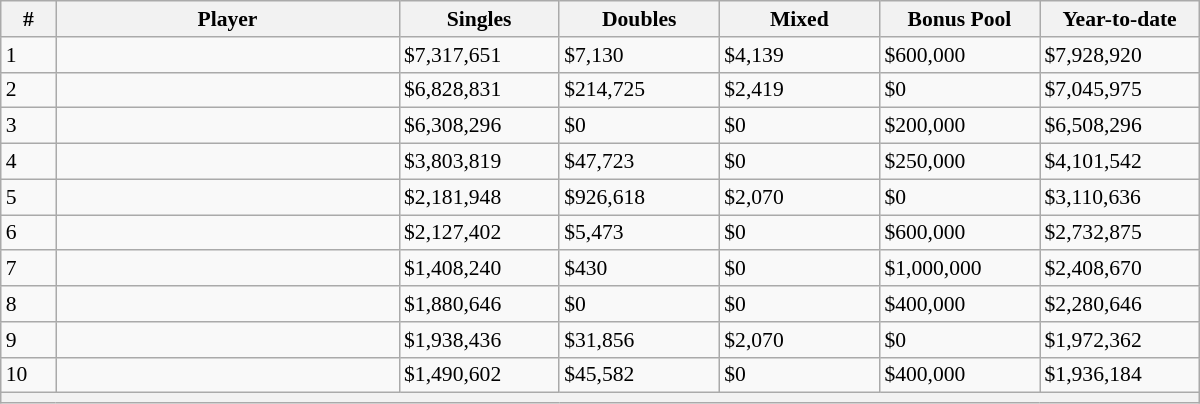<table class="sortable wikitable" style="font-size:90%">
<tr>
<th style="width:30px;">#</th>
<th style="width:222px;">Player</th>
<th style="width:100px;">Singles</th>
<th style="width:100px;">Doubles</th>
<th style="width:100px;">Mixed</th>
<th style="width:100px;">Bonus Pool</th>
<th style="width:100px;">Year-to-date</th>
</tr>
<tr style="text-align:left;">
<td>1</td>
<td style="text-align:left;"></td>
<td>$7,317,651</td>
<td>$7,130</td>
<td>$4,139</td>
<td>$600,000</td>
<td>$7,928,920</td>
</tr>
<tr style="text-align:left;">
<td>2</td>
<td style="text-align:left;"></td>
<td>$6,828,831</td>
<td>$214,725</td>
<td>$2,419</td>
<td>$0</td>
<td>$7,045,975</td>
</tr>
<tr style="text-align:left;">
<td>3</td>
<td style="text-align:left;"></td>
<td>$6,308,296</td>
<td>$0</td>
<td>$0</td>
<td>$200,000</td>
<td>$6,508,296</td>
</tr>
<tr style="text-align:left;">
<td>4</td>
<td style="text-align:left;"></td>
<td>$3,803,819</td>
<td>$47,723</td>
<td>$0</td>
<td>$250,000</td>
<td>$4,101,542</td>
</tr>
<tr style="text-align:left;">
<td>5</td>
<td style="text-align:left;"></td>
<td>$2,181,948</td>
<td>$926,618</td>
<td>$2,070</td>
<td>$0</td>
<td>$3,110,636</td>
</tr>
<tr style="text-align:left;">
<td>6</td>
<td style="text-align:left;"></td>
<td>$2,127,402</td>
<td>$5,473</td>
<td>$0</td>
<td>$600,000</td>
<td>$2,732,875</td>
</tr>
<tr style="text-align:left;">
<td>7</td>
<td style="text-align:left;"></td>
<td>$1,408,240</td>
<td>$430</td>
<td>$0</td>
<td>$1,000,000</td>
<td>$2,408,670</td>
</tr>
<tr style="text-align:left;">
<td>8</td>
<td style="text-align:left;"></td>
<td>$1,880,646</td>
<td>$0</td>
<td>$0</td>
<td>$400,000</td>
<td>$2,280,646</td>
</tr>
<tr style="text-align:left;">
<td>9</td>
<td style="text-align:left;"></td>
<td>$1,938,436</td>
<td>$31,856</td>
<td>$2,070</td>
<td>$0</td>
<td>$1,972,362</td>
</tr>
<tr style="text-align:left;">
<td>10</td>
<td style="text-align:left;"></td>
<td>$1,490,602</td>
<td>$45,582</td>
<td>$0</td>
<td>$400,000</td>
<td>$1,936,184</td>
</tr>
<tr class="sortbottom">
<th colspan=7></th>
</tr>
</table>
